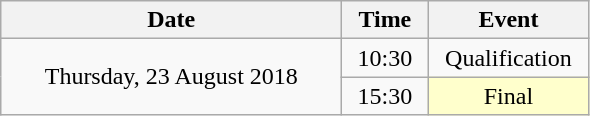<table class = "wikitable" style="text-align:center;">
<tr>
<th width=220>Date</th>
<th width=50>Time</th>
<th width=100>Event</th>
</tr>
<tr>
<td rowspan=2>Thursday, 23 August 2018</td>
<td>10:30</td>
<td>Qualification</td>
</tr>
<tr>
<td>15:30</td>
<td bgcolor=ffffcc>Final</td>
</tr>
</table>
